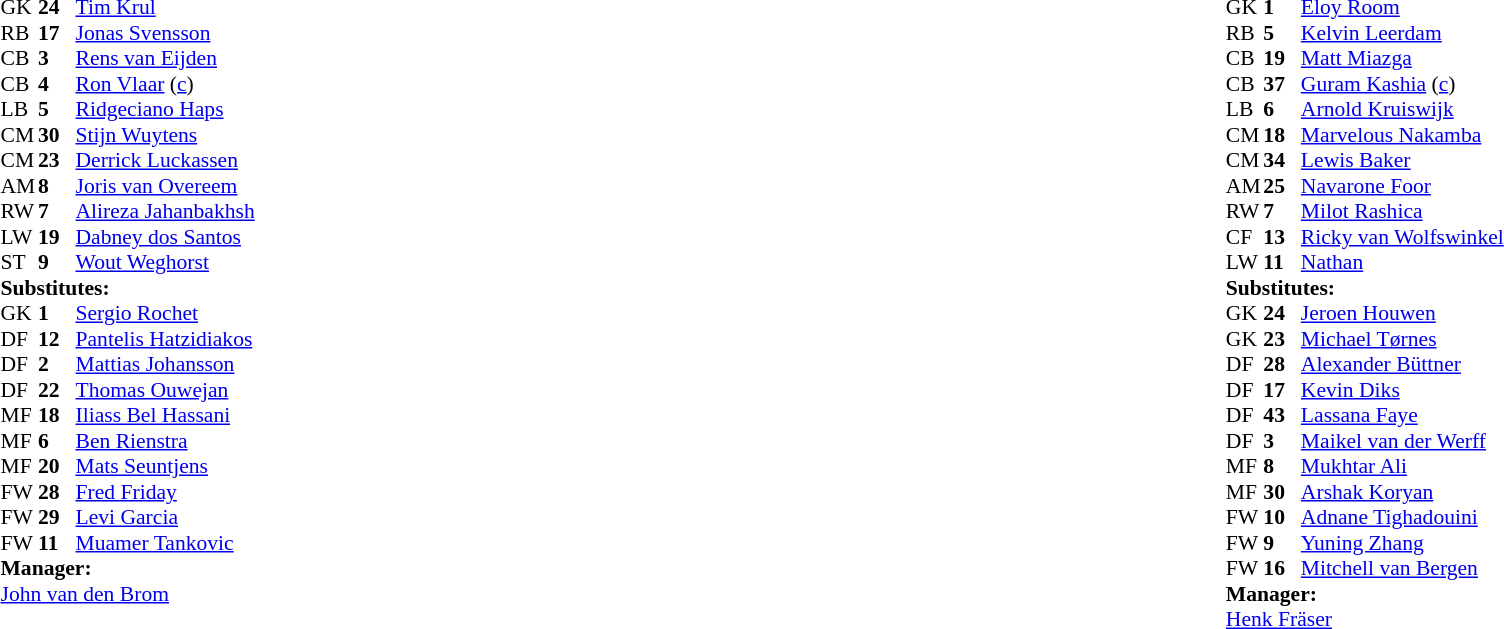<table width="100%">
<tr>
<td valign="top" width="40%"><br><table style="font-size:90%" cellspacing="0" cellpadding="0">
<tr>
<th width=25></th>
<th width=25></th>
</tr>
<tr>
<td>GK</td>
<td><strong>24</strong></td>
<td> <a href='#'>Tim Krul</a></td>
</tr>
<tr>
<td>RB</td>
<td><strong>17</strong></td>
<td> <a href='#'>Jonas Svensson</a></td>
</tr>
<tr>
<td>CB</td>
<td><strong>3</strong></td>
<td> <a href='#'>Rens van Eijden</a></td>
<td></td>
<td></td>
</tr>
<tr>
<td>CB</td>
<td><strong>4</strong></td>
<td> <a href='#'>Ron Vlaar</a> (<a href='#'>c</a>)</td>
</tr>
<tr>
<td>LB</td>
<td><strong>5</strong></td>
<td> <a href='#'>Ridgeciano Haps</a></td>
</tr>
<tr>
<td>CM</td>
<td><strong>30</strong></td>
<td> <a href='#'>Stijn Wuytens</a></td>
</tr>
<tr>
<td>CM</td>
<td><strong>23</strong></td>
<td> <a href='#'>Derrick Luckassen</a></td>
<td></td>
</tr>
<tr>
<td>AM</td>
<td><strong>8</strong></td>
<td> <a href='#'>Joris van Overeem</a></td>
<td></td>
<td></td>
</tr>
<tr>
<td>RW</td>
<td><strong>7</strong></td>
<td> <a href='#'>Alireza Jahanbakhsh</a></td>
</tr>
<tr>
<td>LW</td>
<td><strong>19</strong></td>
<td> <a href='#'>Dabney dos Santos</a></td>
<td></td>
<td></td>
</tr>
<tr>
<td>ST</td>
<td><strong>9</strong></td>
<td> <a href='#'>Wout Weghorst</a></td>
</tr>
<tr>
<td colspan=3><strong>Substitutes:</strong></td>
</tr>
<tr>
<td>GK</td>
<td><strong>1</strong></td>
<td> <a href='#'>Sergio Rochet</a></td>
</tr>
<tr>
<td>DF</td>
<td><strong>12</strong></td>
<td> <a href='#'>Pantelis Hatzidiakos</a></td>
</tr>
<tr>
<td>DF</td>
<td><strong>2</strong></td>
<td> <a href='#'>Mattias Johansson</a></td>
</tr>
<tr>
<td>DF</td>
<td><strong>22</strong></td>
<td> <a href='#'>Thomas Ouwejan</a></td>
</tr>
<tr>
<td>MF</td>
<td><strong>18</strong></td>
<td> <a href='#'>Iliass Bel Hassani</a></td>
<td></td>
<td></td>
</tr>
<tr>
<td>MF</td>
<td><strong>6</strong></td>
<td> <a href='#'>Ben Rienstra</a></td>
</tr>
<tr>
<td>MF</td>
<td><strong>20</strong></td>
<td> <a href='#'>Mats Seuntjens</a></td>
<td></td>
<td></td>
</tr>
<tr>
<td>FW</td>
<td><strong>28</strong></td>
<td> <a href='#'>Fred Friday</a></td>
<td></td>
<td></td>
</tr>
<tr>
<td>FW</td>
<td><strong>29</strong></td>
<td> <a href='#'>Levi Garcia</a></td>
<td></td>
</tr>
<tr>
<td>FW</td>
<td><strong>11</strong></td>
<td> <a href='#'>Muamer Tankovic</a></td>
<td></td>
</tr>
<tr>
<td colspan=3><strong>Manager:</strong></td>
</tr>
<tr>
<td colspan=3> <a href='#'>John van den Brom</a></td>
</tr>
</table>
</td>
<td valign="top" width="50%"><br><table style="font-size:90%; margin:auto" cellspacing="0" cellpadding="0">
<tr>
<th width=25></th>
<th width=25></th>
</tr>
<tr>
<td>GK</td>
<td><strong>1</strong></td>
<td> <a href='#'>Eloy Room</a></td>
</tr>
<tr>
<td>RB</td>
<td><strong>5</strong></td>
<td> <a href='#'>Kelvin Leerdam</a></td>
<td></td>
<td></td>
</tr>
<tr>
<td>CB</td>
<td><strong>19</strong></td>
<td> <a href='#'>Matt Miazga</a></td>
</tr>
<tr>
<td>CB</td>
<td><strong>37</strong></td>
<td> <a href='#'>Guram Kashia</a> (<a href='#'>c</a>)</td>
</tr>
<tr>
<td>LB</td>
<td><strong>6</strong></td>
<td> <a href='#'>Arnold Kruiswijk</a></td>
</tr>
<tr>
<td>CM</td>
<td><strong>18</strong></td>
<td> <a href='#'>Marvelous Nakamba</a></td>
</tr>
<tr>
<td>CM</td>
<td><strong>34</strong></td>
<td> <a href='#'>Lewis Baker</a></td>
</tr>
<tr>
<td>AM</td>
<td><strong>25</strong></td>
<td> <a href='#'>Navarone Foor</a></td>
<td></td>
<td></td>
</tr>
<tr>
<td>RW</td>
<td><strong>7</strong></td>
<td> <a href='#'>Milot Rashica</a></td>
</tr>
<tr>
<td>CF</td>
<td><strong>13</strong></td>
<td> <a href='#'>Ricky van Wolfswinkel</a></td>
<td></td>
</tr>
<tr>
<td>LW</td>
<td><strong>11</strong></td>
<td> <a href='#'>Nathan</a></td>
<td></td>
<td></td>
</tr>
<tr>
<td colspan=3><strong>Substitutes:</strong></td>
</tr>
<tr>
<td>GK</td>
<td><strong>24</strong></td>
<td> <a href='#'>Jeroen Houwen</a></td>
</tr>
<tr>
<td>GK</td>
<td><strong>23</strong></td>
<td>  <a href='#'>Michael Tørnes</a></td>
</tr>
<tr>
<td>DF</td>
<td><strong>28</strong></td>
<td> <a href='#'>Alexander Büttner</a></td>
</tr>
<tr>
<td>DF</td>
<td><strong>17</strong></td>
<td> <a href='#'>Kevin Diks</a></td>
<td></td>
<td></td>
</tr>
<tr>
<td>DF</td>
<td><strong>43</strong></td>
<td> <a href='#'>Lassana Faye</a></td>
</tr>
<tr>
<td>DF</td>
<td><strong>3</strong></td>
<td> <a href='#'>Maikel van der Werff</a></td>
<td></td>
<td></td>
</tr>
<tr>
<td>MF</td>
<td><strong>8</strong></td>
<td> <a href='#'>Mukhtar Ali</a></td>
</tr>
<tr>
<td>MF</td>
<td><strong>30</strong></td>
<td> <a href='#'>Arshak Koryan</a></td>
</tr>
<tr>
<td>FW</td>
<td><strong>10</strong></td>
<td> <a href='#'>Adnane Tighadouini</a></td>
<td></td>
<td></td>
</tr>
<tr>
<td>FW</td>
<td><strong>9</strong></td>
<td> <a href='#'>Yuning Zhang</a></td>
</tr>
<tr>
<td>FW</td>
<td><strong>16</strong></td>
<td> <a href='#'>Mitchell van Bergen</a></td>
</tr>
<tr>
<td colspan=3><strong>Manager:</strong></td>
</tr>
<tr>
<td colspan=3> <a href='#'>Henk Fräser</a></td>
</tr>
</table>
</td>
</tr>
</table>
